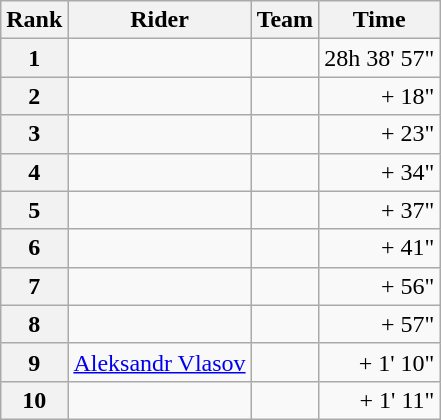<table class="wikitable" margin-bottom:0;">
<tr>
<th scope="col">Rank</th>
<th scope="col">Rider</th>
<th scope="col">Team</th>
<th scope="col">Time</th>
</tr>
<tr>
<th scope="row">1</th>
<td> </td>
<td></td>
<td align="right">28h 38' 57"</td>
</tr>
<tr>
<th scope="row">2</th>
<td> </td>
<td></td>
<td align="right">+ 18"</td>
</tr>
<tr>
<th scope="row">3</th>
<td></td>
<td></td>
<td align="right">+ 23"</td>
</tr>
<tr>
<th scope="row">4</th>
<td></td>
<td></td>
<td align="right">+ 34"</td>
</tr>
<tr>
<th scope="row">5</th>
<td></td>
<td></td>
<td align="right">+ 37"</td>
</tr>
<tr>
<th scope="row">6</th>
<td></td>
<td></td>
<td align="right">+ 41"</td>
</tr>
<tr>
<th scope="row">7</th>
<td></td>
<td></td>
<td align="right">+ 56"</td>
</tr>
<tr>
<th scope="row">8</th>
<td></td>
<td></td>
<td align="right">+ 57"</td>
</tr>
<tr>
<th scope="row">9</th>
<td> <a href='#'>Aleksandr Vlasov</a></td>
<td></td>
<td align="right">+ 1' 10"</td>
</tr>
<tr>
<th scope="row">10</th>
<td></td>
<td></td>
<td align="right">+ 1' 11"</td>
</tr>
</table>
